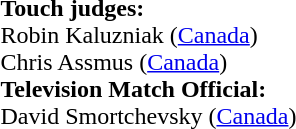<table style="width:100%">
<tr>
<td><br><strong>Touch judges:</strong>
<br> Robin Kaluzniak (<a href='#'>Canada</a>)
<br> Chris Assmus (<a href='#'>Canada</a>)
<br><strong>Television Match Official:</strong>
<br> David Smortchevsky (<a href='#'>Canada</a>)</td>
</tr>
</table>
